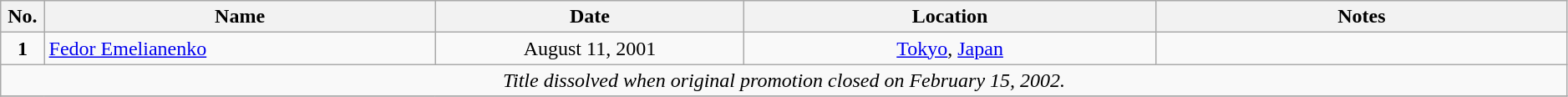<table class="wikitable"  style="width:99%; text-align:center;">
<tr>
<th style="width:1%;">No.</th>
<th style="width:19%;">Name</th>
<th style="width:15%;">Date</th>
<th style="width:20%;">Location</th>
<th style="width:20%;">Notes</th>
</tr>
<tr>
<td align=center><strong>1</strong></td>
<td align="left"> <a href='#'>Fedor Emelianenko</a><br></td>
<td>August 11, 2001<br></td>
<td><a href='#'>Tokyo</a>, <a href='#'>Japan</a></td>
<td></td>
</tr>
<tr>
<td align="center" colspan="5"><em>Title dissolved when original promotion closed on February 15, 2002.</em></td>
</tr>
<tr>
</tr>
</table>
